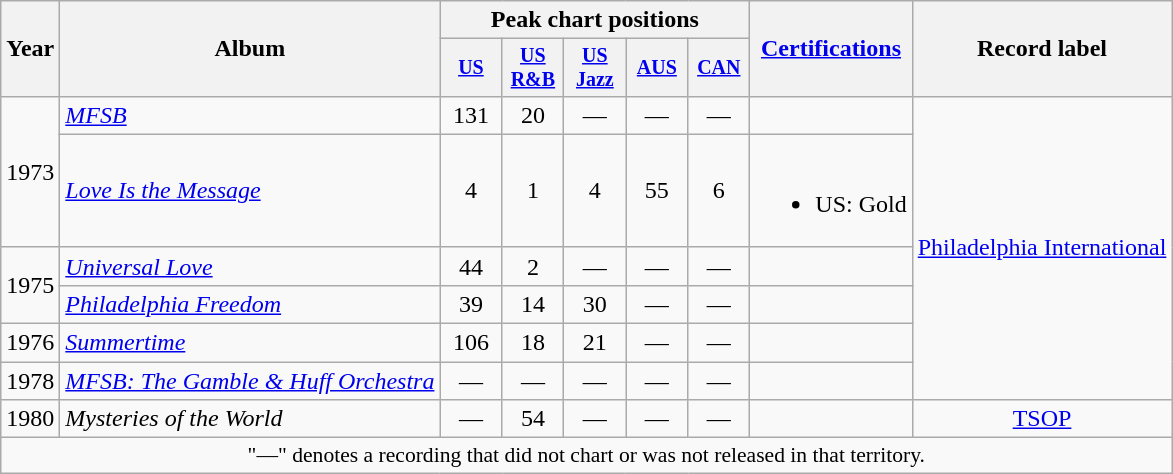<table class="wikitable" style="text-align:center;">
<tr>
<th rowspan="2">Year</th>
<th rowspan="2">Album</th>
<th colspan="5">Peak chart positions</th>
<th rowspan="2"><a href='#'>Certifications</a></th>
<th rowspan="2">Record label</th>
</tr>
<tr style="font-size:smaller;">
<th width="35"><a href='#'>US</a><br></th>
<th width="35"><a href='#'>US<br>R&B</a><br></th>
<th width="35"><a href='#'>US<br>Jazz</a><br></th>
<th width="35"><a href='#'>AUS</a><br></th>
<th width="35"><a href='#'>CAN</a><br></th>
</tr>
<tr>
<td rowspan="2">1973</td>
<td align="left"><em><a href='#'>MFSB</a></em></td>
<td>131</td>
<td>20</td>
<td>—</td>
<td>—</td>
<td>—</td>
<td align="left"></td>
<td rowspan="6"><a href='#'>Philadelphia International</a></td>
</tr>
<tr>
<td align="left"><em><a href='#'>Love Is the Message</a></em></td>
<td>4</td>
<td>1</td>
<td>4</td>
<td>55</td>
<td>6</td>
<td align="left"><br><ul><li>US: Gold</li></ul></td>
</tr>
<tr>
<td rowspan="2">1975</td>
<td align="left"><em><a href='#'>Universal Love</a></em></td>
<td>44</td>
<td>2</td>
<td>—</td>
<td>—</td>
<td>—</td>
<td align="left"></td>
</tr>
<tr>
<td align="left"><em><a href='#'>Philadelphia Freedom</a></em></td>
<td>39</td>
<td>14</td>
<td>30</td>
<td>—</td>
<td>—</td>
<td align="left"></td>
</tr>
<tr>
<td rowspan="1">1976</td>
<td align="left"><em><a href='#'>Summertime</a></em></td>
<td>106</td>
<td>18</td>
<td>21</td>
<td>—</td>
<td>—</td>
<td align="left"></td>
</tr>
<tr>
<td rowspan="1">1978</td>
<td align="left"><em><a href='#'>MFSB: The Gamble & Huff Orchestra</a></em></td>
<td>—</td>
<td>—</td>
<td>—</td>
<td>—</td>
<td>—</td>
<td align="left"></td>
</tr>
<tr>
<td rowspan="1">1980</td>
<td align="left"><em>Mysteries of the World</em></td>
<td>—</td>
<td>54</td>
<td>—</td>
<td>—</td>
<td>—</td>
<td align="left"></td>
<td rowspan="1"><a href='#'>TSOP</a></td>
</tr>
<tr>
<td colspan="15" style="font-size:90%">"—" denotes a recording that did not chart or was not released in that territory.</td>
</tr>
</table>
